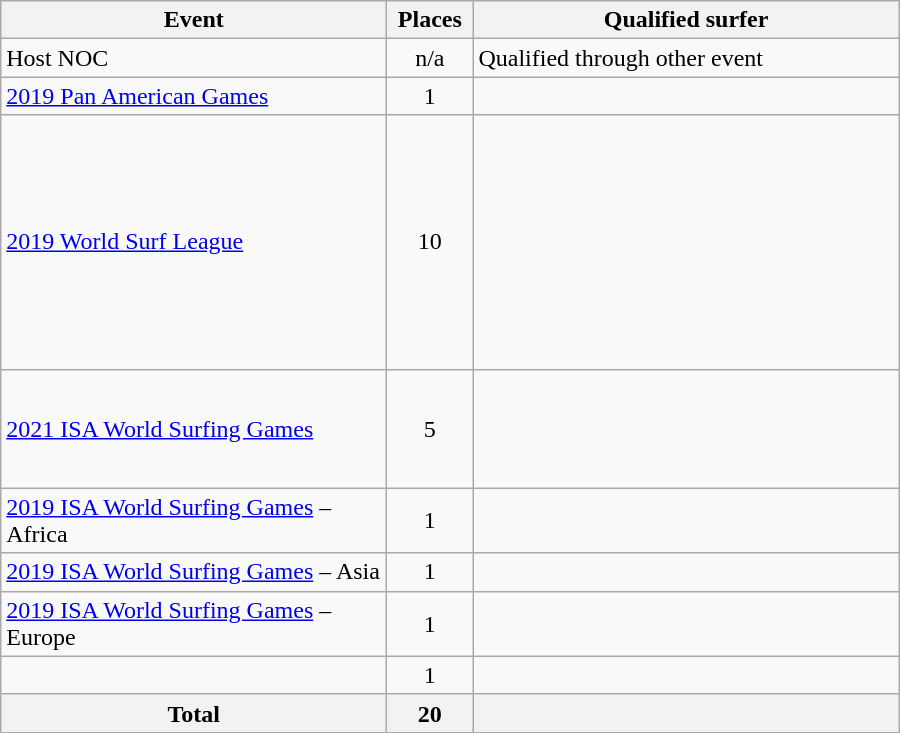<table class="wikitable" style="text-align:left; font-size:100%" width=600>
<tr>
<th width=250>Event</th>
<th width=50>Places</th>
<th>Qualified surfer</th>
</tr>
<tr>
<td>Host NOC</td>
<td align=center>n/a</td>
<td>Qualified through other event</td>
</tr>
<tr>
<td><a href='#'>2019 Pan American Games</a></td>
<td align=center>1</td>
<td></td>
</tr>
<tr>
<td><a href='#'>2019 World Surf League</a></td>
<td align=center>10</td>
<td><br><br><br><br><br><br><br><br><br></td>
</tr>
<tr>
<td><a href='#'>2021 ISA World Surfing Games</a></td>
<td align=center>5</td>
<td><br><br><br><br></td>
</tr>
<tr>
<td><a href='#'>2019 ISA World Surfing Games</a> – Africa</td>
<td align=center>1</td>
<td></td>
</tr>
<tr>
<td><a href='#'>2019 ISA World Surfing Games</a> – Asia</td>
<td align=center>1</td>
<td></td>
</tr>
<tr>
<td><a href='#'>2019 ISA World Surfing Games</a> – Europe</td>
<td align=center>1</td>
<td></td>
</tr>
<tr>
<td></td>
<td align=center>1</td>
<td></td>
</tr>
<tr>
<th>Total</th>
<th>20</th>
<th></th>
</tr>
</table>
